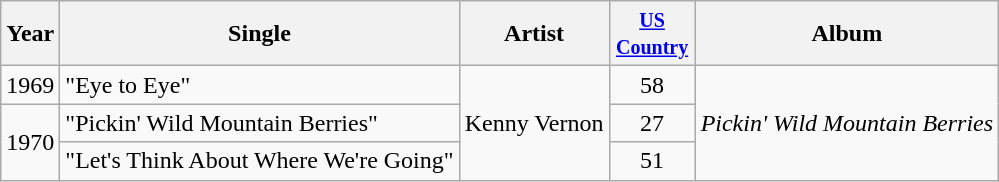<table class="wikitable">
<tr>
<th>Year</th>
<th>Single</th>
<th>Artist</th>
<th width="50"><small><a href='#'>US Country</a></small></th>
<th>Album</th>
</tr>
<tr>
<td>1969</td>
<td>"Eye to Eye"</td>
<td rowspan="3">Kenny Vernon</td>
<td align="center">58</td>
<td rowspan="3"><em>Pickin' Wild Mountain Berries</em></td>
</tr>
<tr>
<td rowspan="2">1970</td>
<td>"Pickin' Wild Mountain Berries"</td>
<td align="center">27</td>
</tr>
<tr>
<td>"Let's Think About Where We're Going"</td>
<td align="center">51</td>
</tr>
</table>
